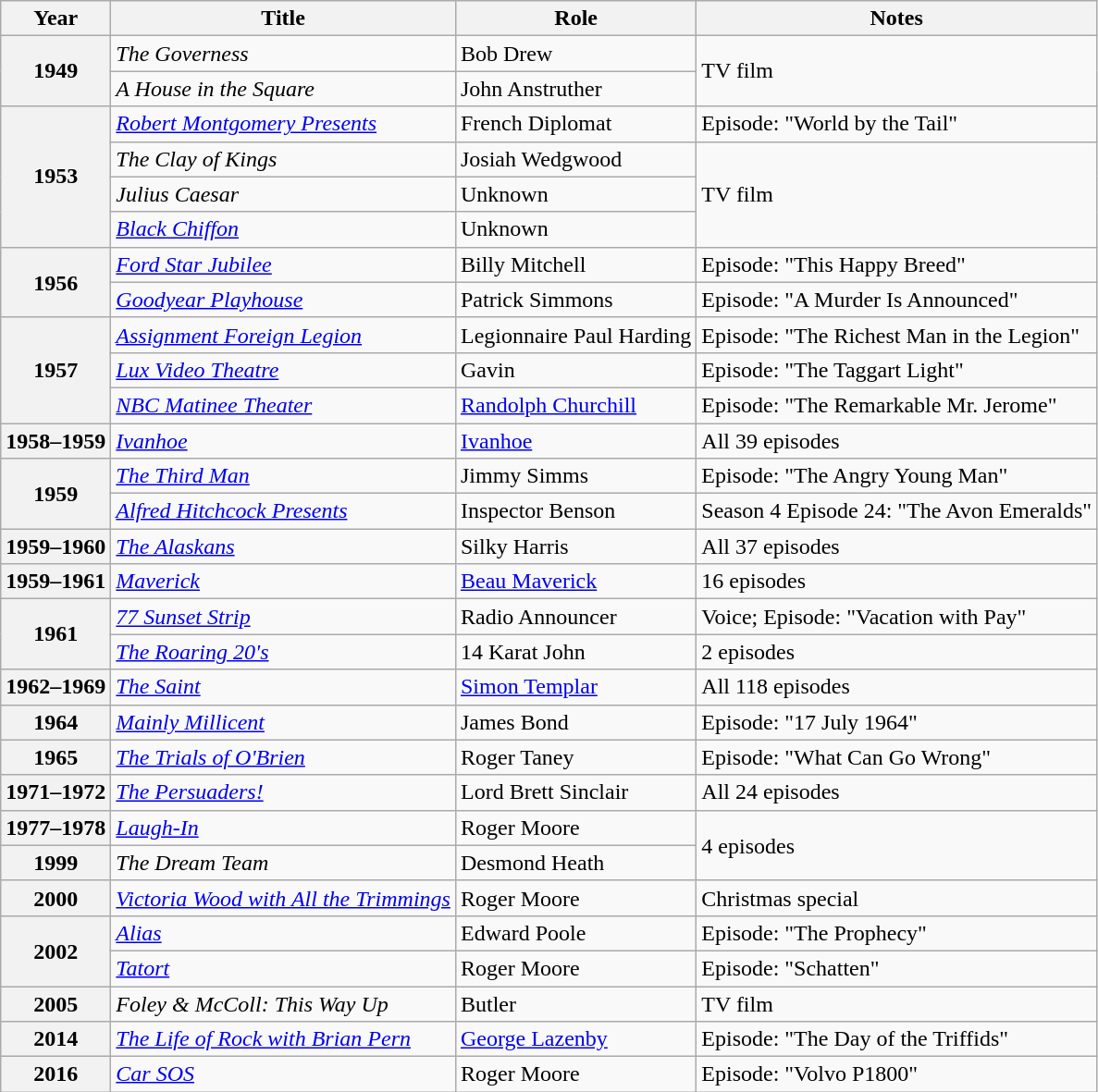<table class="wikitable sortable">
<tr>
<th scope="col">Year</th>
<th scope="col">Title</th>
<th scope="col">Role</th>
<th scope="col" class="unsortable">Notes</th>
</tr>
<tr>
<th rowspan="2" scope="row">1949</th>
<td><em>The Governess</em></td>
<td>Bob Drew</td>
<td rowspan="2">TV film</td>
</tr>
<tr>
<td><em>A House in the Square</em></td>
<td>John Anstruther</td>
</tr>
<tr>
<th rowspan="4" scope="row">1953</th>
<td><em><a href='#'>Robert Montgomery Presents</a></em></td>
<td>French Diplomat</td>
<td>Episode: "World by the Tail"</td>
</tr>
<tr>
<td><em>The Clay of Kings</em></td>
<td>Josiah Wedgwood</td>
<td rowspan="3">TV film</td>
</tr>
<tr>
<td><em>Julius Caesar</em></td>
<td>Unknown</td>
</tr>
<tr>
<td><em><a href='#'>Black Chiffon</a></em></td>
<td>Unknown</td>
</tr>
<tr>
<th rowspan="2" scope="row">1956</th>
<td><em><a href='#'>Ford Star Jubilee</a></em></td>
<td>Billy Mitchell</td>
<td>Episode: "This Happy Breed"</td>
</tr>
<tr>
<td><em><a href='#'>Goodyear Playhouse</a></em></td>
<td>Patrick Simmons</td>
<td>Episode: "A Murder Is Announced"</td>
</tr>
<tr>
<th rowspan="3" scope="row">1957</th>
<td><em><a href='#'>Assignment Foreign Legion</a></em></td>
<td>Legionnaire Paul Harding</td>
<td>Episode: "The Richest Man in the Legion"</td>
</tr>
<tr>
<td><em><a href='#'>Lux Video Theatre</a></em></td>
<td>Gavin</td>
<td>Episode: "The Taggart Light"</td>
</tr>
<tr>
<td><em><a href='#'>NBC Matinee Theater</a></em></td>
<td><a href='#'>Randolph Churchill</a></td>
<td>Episode: "The Remarkable Mr. Jerome"</td>
</tr>
<tr>
<th scope="row">1958–1959</th>
<td><em><a href='#'>Ivanhoe</a></em></td>
<td><a href='#'>Ivanhoe</a></td>
<td>All 39 episodes</td>
</tr>
<tr>
<th rowspan="2" scope="row">1959</th>
<td><em><a href='#'>The Third Man</a></em></td>
<td>Jimmy Simms</td>
<td>Episode: "The Angry Young Man"</td>
</tr>
<tr>
<td><em><a href='#'>Alfred Hitchcock Presents</a></em></td>
<td>Inspector Benson</td>
<td>Season 4 Episode 24: "The Avon Emeralds"</td>
</tr>
<tr>
<th scope="row">1959–1960</th>
<td><em><a href='#'>The Alaskans</a></em></td>
<td>Silky Harris</td>
<td>All 37 episodes</td>
</tr>
<tr>
<th scope="row">1959–1961</th>
<td><em><a href='#'>Maverick</a></em></td>
<td><a href='#'>Beau Maverick</a></td>
<td>16 episodes</td>
</tr>
<tr>
<th rowspan="2" scope="row">1961</th>
<td><em><a href='#'>77 Sunset Strip</a></em></td>
<td>Radio Announcer</td>
<td>Voice; Episode: "Vacation with Pay"</td>
</tr>
<tr>
<td><em><a href='#'>The Roaring 20's</a></em></td>
<td>14 Karat John</td>
<td>2 episodes</td>
</tr>
<tr>
<th scope="row">1962–1969</th>
<td><em><a href='#'>The Saint</a></em></td>
<td><a href='#'>Simon Templar</a></td>
<td>All 118 episodes</td>
</tr>
<tr>
<th scope="row">1964</th>
<td><em><a href='#'>Mainly Millicent</a></em></td>
<td>James Bond</td>
<td>Episode: "17 July 1964"</td>
</tr>
<tr>
<th scope="row">1965</th>
<td><em><a href='#'>The Trials of O'Brien</a></em></td>
<td>Roger Taney</td>
<td>Episode: "What Can Go Wrong"</td>
</tr>
<tr>
<th scope="row">1971–1972</th>
<td><em><a href='#'>The Persuaders!</a></em></td>
<td>Lord Brett Sinclair</td>
<td>All 24 episodes</td>
</tr>
<tr>
<th scope="row">1977–1978</th>
<td><em><a href='#'>Laugh-In</a></em></td>
<td>Roger Moore</td>
<td rowspan="2">4 episodes</td>
</tr>
<tr>
<th scope="row">1999</th>
<td><em>The Dream Team</em></td>
<td>Desmond Heath</td>
</tr>
<tr>
<th scope="row">2000</th>
<td><em><a href='#'>Victoria Wood with All the Trimmings</a></em></td>
<td>Roger Moore</td>
<td>Christmas special</td>
</tr>
<tr>
<th rowspan="2" scope="row">2002</th>
<td><em><a href='#'>Alias</a></em></td>
<td>Edward Poole</td>
<td>Episode: "The Prophecy"</td>
</tr>
<tr>
<td><em><a href='#'>Tatort</a></em></td>
<td>Roger Moore</td>
<td>Episode: "Schatten"</td>
</tr>
<tr>
<th scope="row">2005</th>
<td><em>Foley & McColl: This Way Up</em></td>
<td>Butler</td>
<td>TV film</td>
</tr>
<tr>
<th scope="row">2014</th>
<td><em><a href='#'>The Life of Rock with Brian Pern</a></em></td>
<td><a href='#'>George Lazenby</a></td>
<td>Episode: "The Day of the Triffids"</td>
</tr>
<tr>
<th scope="row">2016</th>
<td><em><a href='#'>Car SOS</a></em></td>
<td>Roger Moore</td>
<td>Episode: "Volvo P1800"</td>
</tr>
</table>
